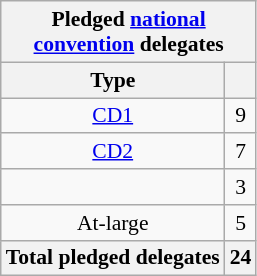<table class="wikitable sortable" style="font-size:90%;text-align:center;float:none;padding:5px;">
<tr>
<th colspan="2">Pledged <a href='#'>national<br>convention</a> delegates</th>
</tr>
<tr>
<th>Type</th>
<th></th>
</tr>
<tr>
<td><a href='#'>CD1</a></td>
<td>9</td>
</tr>
<tr>
<td><a href='#'>CD2</a></td>
<td>7</td>
</tr>
<tr>
<td></td>
<td>3</td>
</tr>
<tr>
<td>At-large</td>
<td>5</td>
</tr>
<tr>
<th>Total pledged delegates</th>
<th>24</th>
</tr>
</table>
